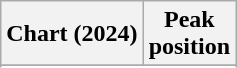<table class="wikitable sortable plainrowheaders" style="text-align:center">
<tr>
<th scope="col">Chart (2024)</th>
<th scope="col">Peak<br>position</th>
</tr>
<tr>
</tr>
<tr>
</tr>
<tr>
</tr>
</table>
